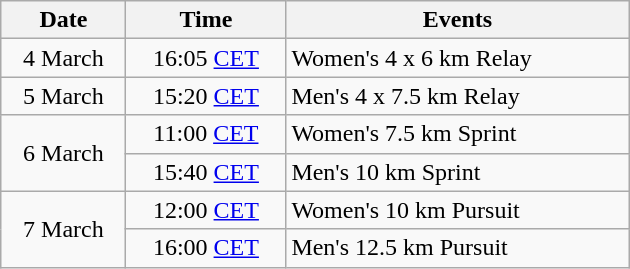<table class="wikitable" style="text-align: center" width="420">
<tr>
<th>Date</th>
<th>Time</th>
<th>Events</th>
</tr>
<tr>
<td rowspan=1>4 March</td>
<td>16:05 <a href='#'>CET</a></td>
<td style="text-align: left">Women's 4 x 6 km Relay</td>
</tr>
<tr>
<td rowspan=1>5 March</td>
<td>15:20 <a href='#'>CET</a></td>
<td style="text-align: left">Men's 4 x 7.5 km Relay</td>
</tr>
<tr>
<td rowspan=2>6 March</td>
<td>11:00 <a href='#'>CET</a></td>
<td style="text-align: left">Women's 7.5 km Sprint</td>
</tr>
<tr>
<td>15:40 <a href='#'>CET</a></td>
<td style="text-align: left">Men's 10 km Sprint</td>
</tr>
<tr>
<td rowspan=2>7 March</td>
<td>12:00 <a href='#'>CET</a></td>
<td style="text-align: left">Women's 10 km Pursuit</td>
</tr>
<tr>
<td>16:00 <a href='#'>CET</a></td>
<td style="text-align: left">Men's 12.5 km Pursuit</td>
</tr>
</table>
